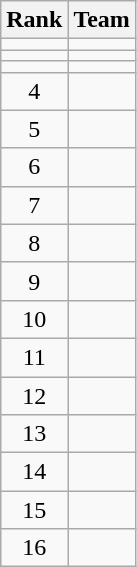<table class="wikitable">
<tr>
<th>Rank</th>
<th>Team</th>
</tr>
<tr>
<td align=center></td>
<td></td>
</tr>
<tr>
<td align=center></td>
<td></td>
</tr>
<tr>
<td align=center></td>
<td></td>
</tr>
<tr>
<td align=center>4</td>
<td></td>
</tr>
<tr>
<td align=center>5</td>
<td></td>
</tr>
<tr>
<td align=center>6</td>
<td></td>
</tr>
<tr>
<td align=center>7</td>
<td></td>
</tr>
<tr>
<td align=center>8</td>
<td></td>
</tr>
<tr>
<td align=center>9</td>
<td></td>
</tr>
<tr>
<td align=center>10</td>
<td></td>
</tr>
<tr>
<td align=center>11</td>
<td></td>
</tr>
<tr>
<td align=center>12</td>
<td></td>
</tr>
<tr>
<td align=center>13</td>
<td></td>
</tr>
<tr>
<td align=center>14</td>
<td></td>
</tr>
<tr>
<td align=center>15</td>
<td></td>
</tr>
<tr>
<td align=center>16</td>
<td></td>
</tr>
</table>
